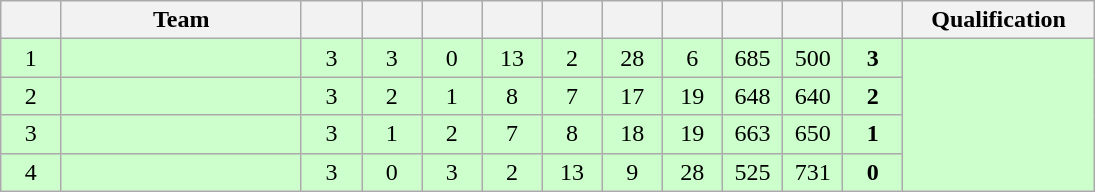<table class=wikitable style="text-align:center" width=730>
<tr>
<th width=5.5%></th>
<th width=22%>Team</th>
<th width=5.5%></th>
<th width=5.5%></th>
<th width=5.5%></th>
<th width=5.5%></th>
<th width=5.5%></th>
<th width=5.5%></th>
<th width=5.5%></th>
<th width=5.5%></th>
<th width=5.5%></th>
<th width=5.5%></th>
<th width=18%>Qualification</th>
</tr>
<tr bgcolor=ccffcc>
<td>1</td>
<td style="text-align:left"></td>
<td>3</td>
<td>3</td>
<td>0</td>
<td>13</td>
<td>2</td>
<td>28</td>
<td>6</td>
<td>685</td>
<td>500</td>
<td><strong>3</strong></td>
<td rowspan=4></td>
</tr>
<tr bgcolor=ccffcc>
<td>2</td>
<td style="text-align:left"></td>
<td>3</td>
<td>2</td>
<td>1</td>
<td>8</td>
<td>7</td>
<td>17</td>
<td>19</td>
<td>648</td>
<td>640</td>
<td><strong>2</strong></td>
</tr>
<tr bgcolor=ccffcc>
<td>3</td>
<td style="text-align:left"></td>
<td>3</td>
<td>1</td>
<td>2</td>
<td>7</td>
<td>8</td>
<td>18</td>
<td>19</td>
<td>663</td>
<td>650</td>
<td><strong>1</strong></td>
</tr>
<tr bgcolor=ccffcc>
<td>4</td>
<td style="text-align:left"></td>
<td>3</td>
<td>0</td>
<td>3</td>
<td>2</td>
<td>13</td>
<td>9</td>
<td>28</td>
<td>525</td>
<td>731</td>
<td><strong>0</strong></td>
</tr>
</table>
